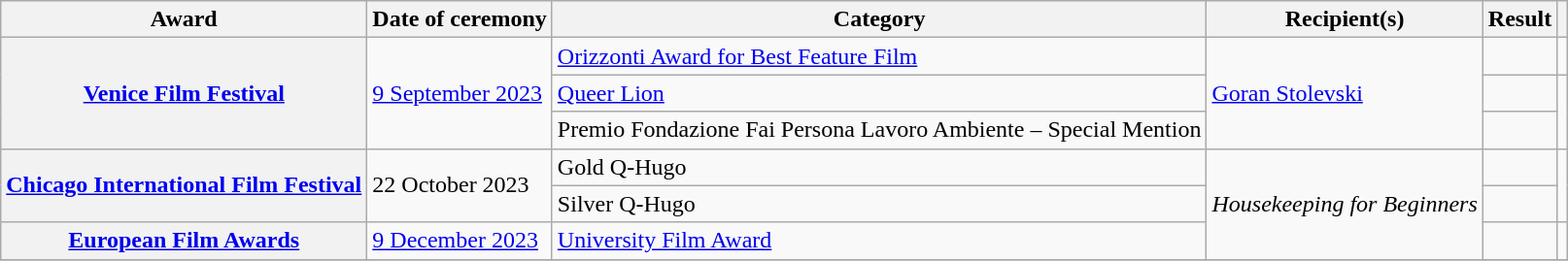<table class="wikitable sortable plainrowheaders">
<tr>
<th scope="col">Award</th>
<th scope="col">Date of ceremony</th>
<th scope="col">Category</th>
<th scope="col">Recipient(s)</th>
<th scope="col">Result</th>
<th scope="col" class="unsortable"></th>
</tr>
<tr>
<th scope="row" rowspan="3"><a href='#'>Venice Film Festival</a></th>
<td rowspan="3"><a href='#'>9 September 2023</a></td>
<td><a href='#'>Orizzonti Award for Best Feature Film</a></td>
<td rowspan="3"><a href='#'>Goran Stolevski</a></td>
<td></td>
<td style="text-align:center;"></td>
</tr>
<tr>
<td><a href='#'>Queer Lion</a></td>
<td></td>
<td align="center" rowspan="2"></td>
</tr>
<tr>
<td>Premio Fondazione Fai Persona Lavoro Ambiente – Special Mention</td>
<td></td>
</tr>
<tr>
<th scope="row" rowspan="2"><a href='#'>Chicago International Film Festival</a></th>
<td rowspan="2">22 October 2023</td>
<td>Gold Q-Hugo</td>
<td rowspan="3"><em>Housekeeping for Beginners</em></td>
<td></td>
<td align="center" rowspan="2"></td>
</tr>
<tr>
<td>Silver Q-Hugo</td>
<td></td>
</tr>
<tr>
<th scope="row"><a href='#'>European Film Awards</a></th>
<td><a href='#'>9 December 2023</a></td>
<td><a href='#'>University Film Award</a></td>
<td></td>
<td align="center"></td>
</tr>
<tr>
</tr>
</table>
